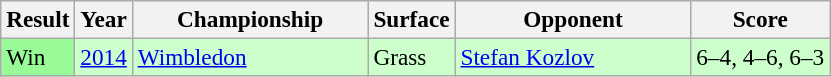<table class="sortable wikitable" style=font-size:97%>
<tr>
<th>Result</th>
<th>Year</th>
<th width=150>Championship</th>
<th>Surface</th>
<th width=150>Opponent</th>
<th>Score</th>
</tr>
<tr style="background:#cfc;">
<td style="background:#98fb98;">Win</td>
<td><a href='#'>2014</a></td>
<td><a href='#'>Wimbledon</a></td>
<td>Grass</td>
<td> <a href='#'>Stefan Kozlov</a></td>
<td>6–4, 4–6, 6–3</td>
</tr>
</table>
